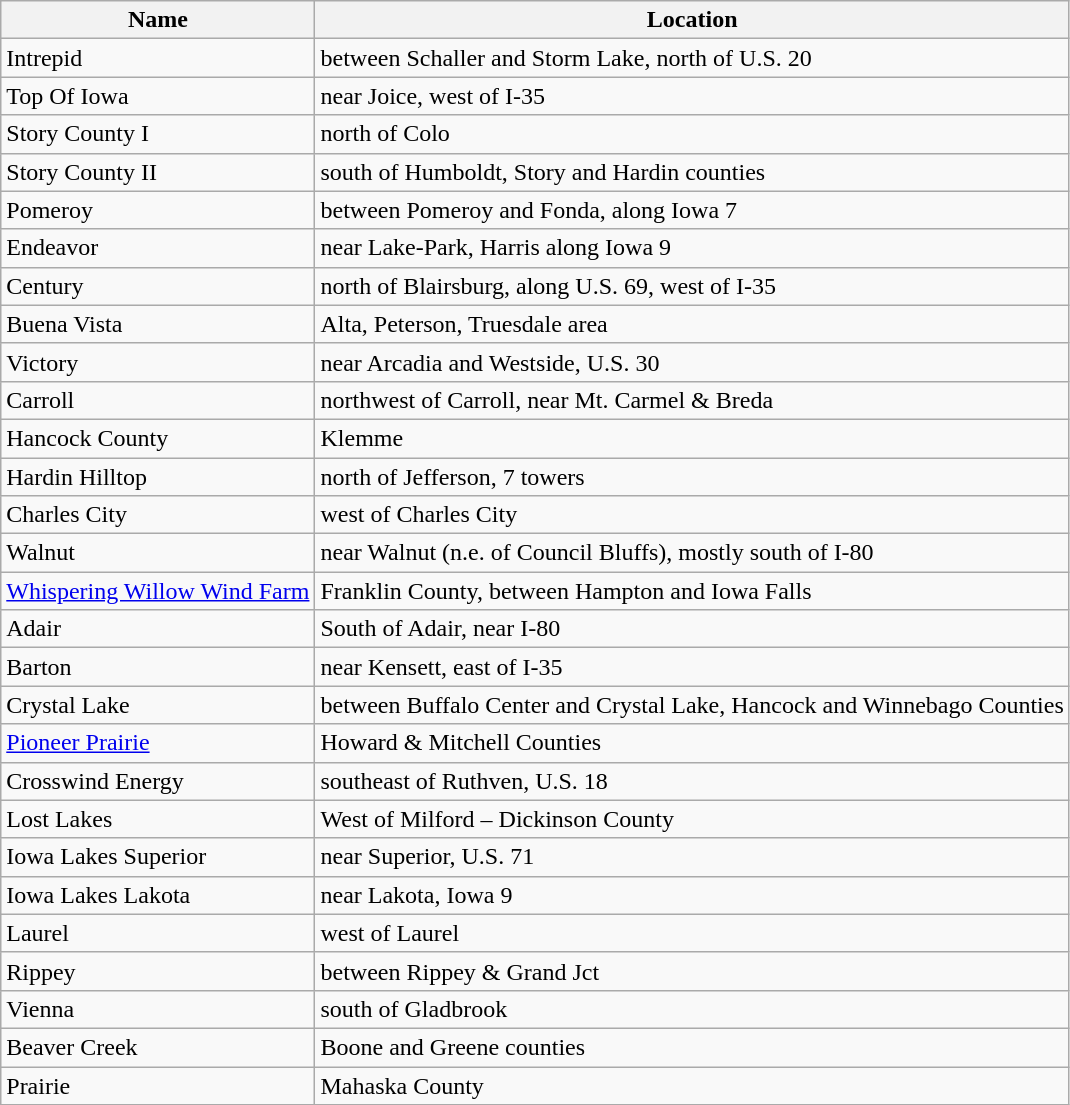<table class="wikitable sortable">
<tr>
<th>Name</th>
<th>Location</th>
</tr>
<tr>
<td>Intrepid</td>
<td>between Schaller and Storm Lake, north of U.S. 20</td>
</tr>
<tr>
<td>Top Of Iowa</td>
<td>near Joice, west of I-35</td>
</tr>
<tr>
<td>Story County I</td>
<td>north of Colo</td>
</tr>
<tr>
<td>Story County II</td>
<td>south of Humboldt, Story and Hardin counties</td>
</tr>
<tr>
<td>Pomeroy</td>
<td>between Pomeroy and Fonda, along Iowa 7</td>
</tr>
<tr>
<td>Endeavor</td>
<td>near Lake-Park, Harris along Iowa 9</td>
</tr>
<tr>
<td>Century</td>
<td>north of Blairsburg, along U.S. 69, west of I-35</td>
</tr>
<tr>
<td>Buena Vista</td>
<td>Alta, Peterson, Truesdale area</td>
</tr>
<tr>
<td>Victory</td>
<td>near Arcadia and Westside, U.S. 30</td>
</tr>
<tr>
<td>Carroll</td>
<td>northwest of Carroll, near Mt. Carmel & Breda</td>
</tr>
<tr>
<td>Hancock County</td>
<td>Klemme</td>
</tr>
<tr>
<td>Hardin Hilltop</td>
<td>north of Jefferson, 7 towers</td>
</tr>
<tr>
<td>Charles City</td>
<td>west of Charles City</td>
</tr>
<tr>
<td>Walnut</td>
<td>near Walnut (n.e. of Council Bluffs), mostly south of I-80</td>
</tr>
<tr>
<td><a href='#'>Whispering Willow Wind Farm</a></td>
<td>Franklin County, between Hampton and Iowa Falls</td>
</tr>
<tr>
<td>Adair</td>
<td>South of Adair, near I-80</td>
</tr>
<tr>
<td>Barton</td>
<td>near Kensett, east of I-35</td>
</tr>
<tr>
<td>Crystal Lake</td>
<td>between Buffalo Center and Crystal Lake, Hancock and Winnebago Counties</td>
</tr>
<tr>
<td><a href='#'>Pioneer Prairie</a></td>
<td>Howard & Mitchell Counties</td>
</tr>
<tr>
<td>Crosswind Energy</td>
<td>southeast of Ruthven, U.S. 18</td>
</tr>
<tr>
<td>Lost Lakes</td>
<td>West of Milford – Dickinson County</td>
</tr>
<tr>
<td>Iowa Lakes Superior</td>
<td>near Superior, U.S. 71</td>
</tr>
<tr>
<td>Iowa Lakes Lakota</td>
<td>near Lakota, Iowa 9</td>
</tr>
<tr>
<td>Laurel</td>
<td>west of Laurel</td>
</tr>
<tr>
<td>Rippey</td>
<td>between Rippey & Grand Jct</td>
</tr>
<tr>
<td>Vienna</td>
<td>south of Gladbrook</td>
</tr>
<tr>
<td>Beaver Creek</td>
<td>Boone and Greene counties</td>
</tr>
<tr>
<td>Prairie</td>
<td>Mahaska County</td>
</tr>
</table>
